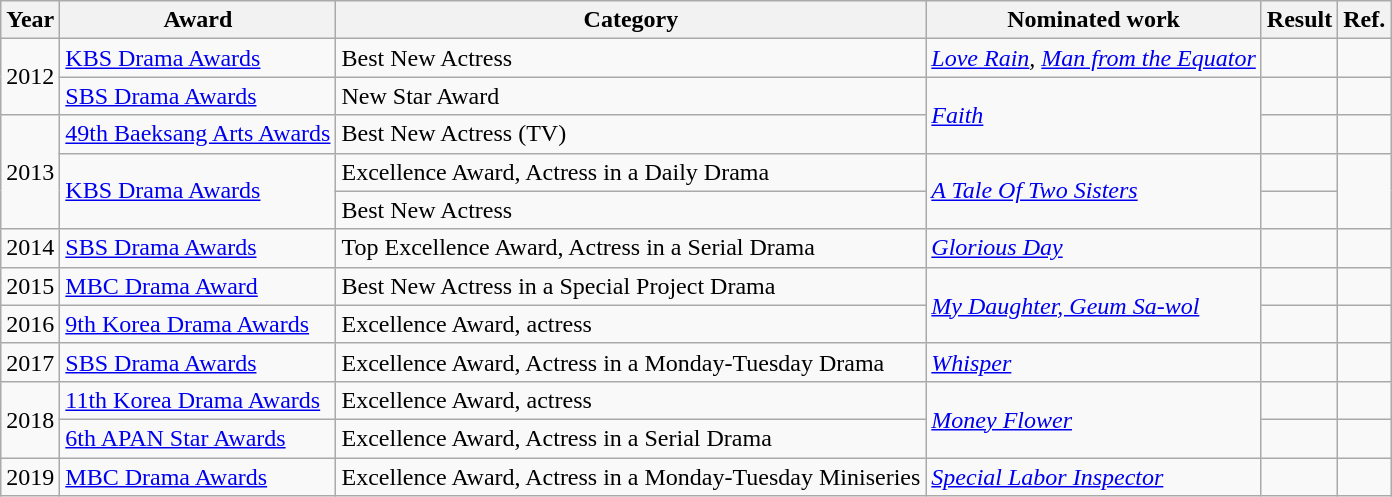<table class="wikitable">
<tr>
<th>Year</th>
<th>Award</th>
<th>Category</th>
<th>Nominated work</th>
<th>Result</th>
<th>Ref.</th>
</tr>
<tr>
<td rowspan="2">2012</td>
<td><a href='#'>KBS Drama Awards</a></td>
<td>Best New Actress</td>
<td><em><a href='#'>Love Rain</a>, <a href='#'>Man from the Equator</a></em></td>
<td></td>
<td></td>
</tr>
<tr>
<td><a href='#'>SBS Drama Awards</a></td>
<td>New Star Award</td>
<td rowspan="2"><em><a href='#'>Faith</a></em></td>
<td></td>
<td></td>
</tr>
<tr>
<td rowspan="3">2013</td>
<td><a href='#'>49th Baeksang Arts Awards</a></td>
<td>Best New Actress (TV)</td>
<td></td>
<td></td>
</tr>
<tr>
<td rowspan="2"><a href='#'>KBS Drama Awards</a></td>
<td>Excellence Award, Actress in a Daily Drama</td>
<td rowspan="2"><em><a href='#'>A Tale Of Two Sisters</a></em></td>
<td></td>
<td rowspan=2></td>
</tr>
<tr>
<td>Best New Actress</td>
<td></td>
</tr>
<tr>
<td>2014</td>
<td><a href='#'>SBS Drama Awards</a></td>
<td>Top Excellence Award, Actress in a Serial Drama</td>
<td><em><a href='#'>Glorious Day</a></em></td>
<td></td>
<td></td>
</tr>
<tr>
<td>2015</td>
<td><a href='#'>MBC Drama Award</a></td>
<td>Best New Actress in a Special Project Drama</td>
<td rowspan="2"><em><a href='#'>My Daughter, Geum Sa-wol</a></em></td>
<td></td>
<td></td>
</tr>
<tr>
<td>2016</td>
<td><a href='#'>9th Korea Drama Awards</a></td>
<td>Excellence Award, actress</td>
<td></td>
<td></td>
</tr>
<tr>
<td>2017</td>
<td><a href='#'>SBS Drama Awards</a></td>
<td>Excellence Award, Actress in a Monday-Tuesday Drama</td>
<td><em><a href='#'>Whisper</a></em></td>
<td></td>
<td></td>
</tr>
<tr>
<td rowspan=2>2018</td>
<td><a href='#'>11th Korea Drama Awards</a></td>
<td>Excellence Award, actress</td>
<td rowspan=2><em><a href='#'>Money Flower</a></em></td>
<td></td>
<td></td>
</tr>
<tr>
<td><a href='#'>6th APAN Star Awards</a></td>
<td>Excellence Award, Actress in a Serial Drama</td>
<td></td>
<td></td>
</tr>
<tr>
<td>2019</td>
<td><a href='#'>MBC Drama Awards</a></td>
<td>Excellence Award, Actress in a Monday-Tuesday Miniseries</td>
<td><em><a href='#'>Special Labor Inspector</a></em></td>
<td></td>
</tr>
</table>
